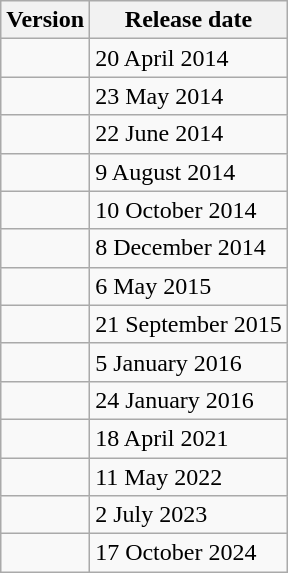<table class="wikitable">
<tr>
<th>Version</th>
<th>Release date</th>
</tr>
<tr>
<td></td>
<td>20 April 2014</td>
</tr>
<tr>
<td></td>
<td>23 May 2014</td>
</tr>
<tr>
<td></td>
<td>22 June 2014</td>
</tr>
<tr>
<td></td>
<td>9 August 2014</td>
</tr>
<tr>
<td></td>
<td>10 October 2014</td>
</tr>
<tr>
<td></td>
<td>8 December 2014</td>
</tr>
<tr>
<td></td>
<td>6 May 2015</td>
</tr>
<tr>
<td></td>
<td>21 September 2015</td>
</tr>
<tr>
<td></td>
<td>5 January 2016</td>
</tr>
<tr>
<td></td>
<td>24 January 2016</td>
</tr>
<tr>
<td></td>
<td>18 April 2021</td>
</tr>
<tr>
<td></td>
<td>11 May 2022</td>
</tr>
<tr>
<td></td>
<td>2 July 2023</td>
</tr>
<tr>
<td></td>
<td>17 October 2024</td>
</tr>
</table>
